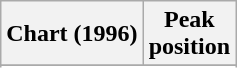<table class="wikitable sortable plainrowheaders" style="text-align:center">
<tr>
<th scope="col">Chart (1996)</th>
<th scope="col">Peak<br>position</th>
</tr>
<tr>
</tr>
<tr>
</tr>
<tr>
</tr>
<tr>
</tr>
<tr>
</tr>
</table>
